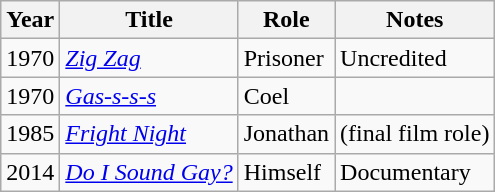<table class="wikitable">
<tr>
<th>Year</th>
<th>Title</th>
<th>Role</th>
<th>Notes</th>
</tr>
<tr>
<td>1970</td>
<td><em><a href='#'>Zig Zag</a></em></td>
<td>Prisoner</td>
<td>Uncredited</td>
</tr>
<tr>
<td>1970</td>
<td><em><a href='#'>Gas-s-s-s</a></em></td>
<td>Coel</td>
<td></td>
</tr>
<tr>
<td>1985</td>
<td><em><a href='#'>Fright Night</a></em></td>
<td>Jonathan</td>
<td>(final film role)</td>
</tr>
<tr>
<td>2014</td>
<td><em><a href='#'>Do I Sound Gay?</a></em></td>
<td>Himself</td>
<td>Documentary</td>
</tr>
</table>
